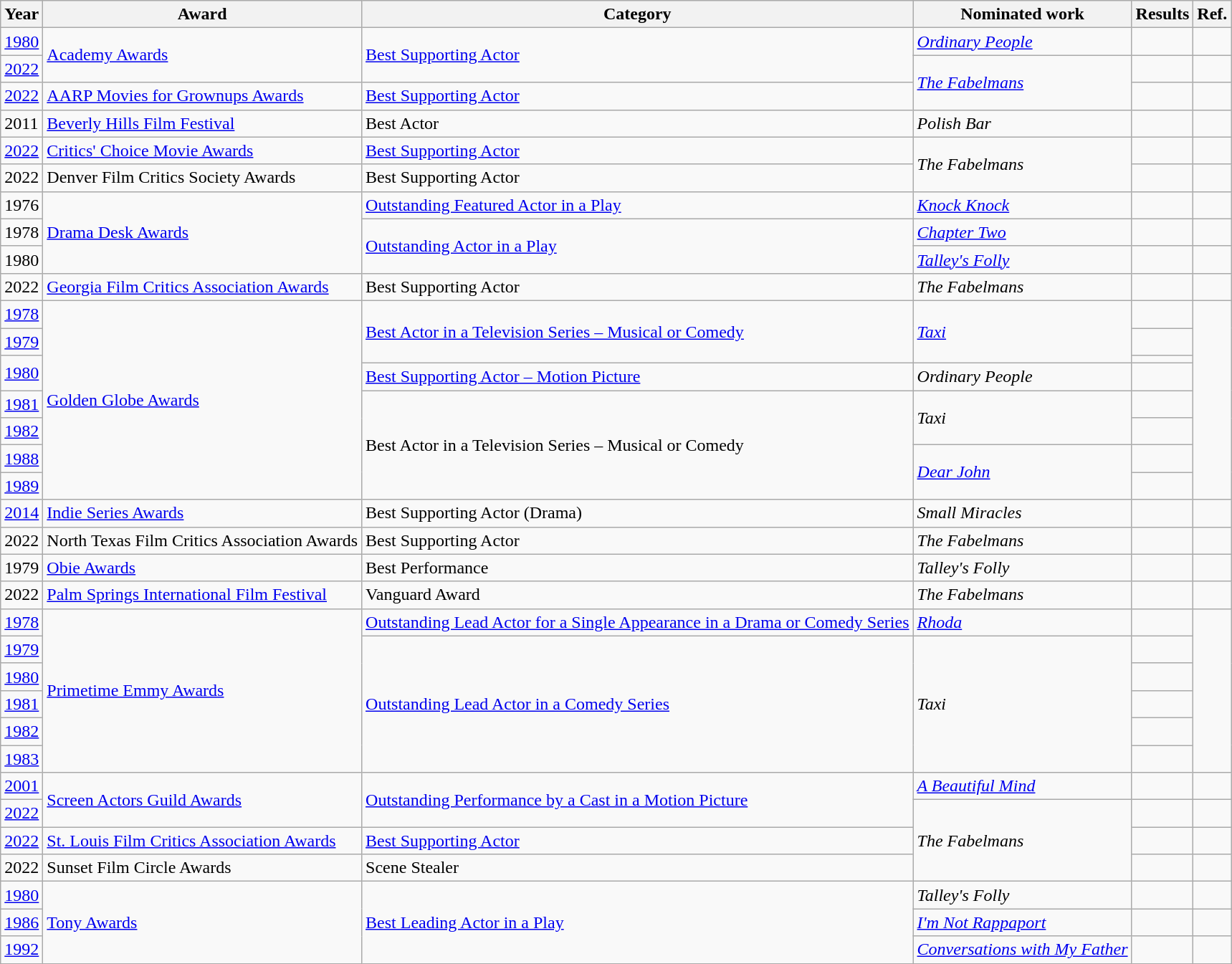<table class="wikitable">
<tr>
<th>Year</th>
<th>Award</th>
<th>Category</th>
<th>Nominated work</th>
<th>Results</th>
<th>Ref.</th>
</tr>
<tr>
<td><a href='#'>1980</a></td>
<td rowspan="2"><a href='#'>Academy Awards</a></td>
<td rowspan="2"><a href='#'>Best Supporting Actor</a></td>
<td><em><a href='#'>Ordinary People</a></em></td>
<td></td>
<td align="center"></td>
</tr>
<tr>
<td><a href='#'>2022</a></td>
<td rowspan="2"><em><a href='#'>The Fabelmans</a></em></td>
<td></td>
<td align="center"></td>
</tr>
<tr>
<td><a href='#'>2022</a></td>
<td><a href='#'>AARP Movies for Grownups Awards</a></td>
<td><a href='#'>Best Supporting Actor</a></td>
<td></td>
<td align="center"></td>
</tr>
<tr>
<td>2011</td>
<td><a href='#'>Beverly Hills Film Festival</a></td>
<td>Best Actor</td>
<td><em>Polish Bar</em></td>
<td></td>
<td align="center"></td>
</tr>
<tr>
<td><a href='#'>2022</a></td>
<td><a href='#'>Critics' Choice Movie Awards</a></td>
<td><a href='#'>Best Supporting Actor</a></td>
<td rowspan="2"><em>The Fabelmans</em></td>
<td></td>
<td align="center"></td>
</tr>
<tr>
<td>2022</td>
<td>Denver Film Critics Society Awards</td>
<td>Best Supporting Actor</td>
<td></td>
<td align="center"></td>
</tr>
<tr>
<td>1976</td>
<td rowspan="3"><a href='#'>Drama Desk Awards</a></td>
<td><a href='#'>Outstanding Featured Actor in a Play</a></td>
<td><em><a href='#'>Knock Knock</a></em></td>
<td></td>
<td align="center"></td>
</tr>
<tr>
<td>1978</td>
<td rowspan="2"><a href='#'>Outstanding Actor in a Play</a></td>
<td><em><a href='#'>Chapter Two</a></em></td>
<td></td>
<td align="center"></td>
</tr>
<tr>
<td>1980</td>
<td><em><a href='#'>Talley's Folly</a></em></td>
<td></td>
<td align="center"></td>
</tr>
<tr>
<td>2022</td>
<td><a href='#'>Georgia Film Critics Association Awards</a></td>
<td>Best Supporting Actor</td>
<td><em>The Fabelmans</em></td>
<td></td>
<td align="center"></td>
</tr>
<tr>
<td><a href='#'>1978</a></td>
<td rowspan="8"><a href='#'>Golden Globe Awards</a></td>
<td rowspan="3"><a href='#'>Best Actor in a Television Series – Musical or Comedy</a></td>
<td rowspan="3"><em><a href='#'>Taxi</a></em></td>
<td></td>
<td align="center" rowspan="8"></td>
</tr>
<tr>
<td><a href='#'>1979</a></td>
<td></td>
</tr>
<tr>
<td rowspan="2"><a href='#'>1980</a></td>
<td></td>
</tr>
<tr>
<td><a href='#'>Best Supporting Actor – Motion Picture</a></td>
<td><em>Ordinary People</em></td>
<td></td>
</tr>
<tr>
<td><a href='#'>1981</a></td>
<td rowspan="4">Best Actor in a Television Series – Musical or Comedy</td>
<td rowspan="2"><em>Taxi</em></td>
<td></td>
</tr>
<tr>
<td><a href='#'>1982</a></td>
<td></td>
</tr>
<tr>
<td><a href='#'>1988</a></td>
<td rowspan="2"><em><a href='#'>Dear John</a></em></td>
<td></td>
</tr>
<tr>
<td><a href='#'>1989</a></td>
<td></td>
</tr>
<tr>
<td><a href='#'>2014</a></td>
<td><a href='#'>Indie Series Awards</a></td>
<td>Best Supporting Actor (Drama)</td>
<td><em>Small Miracles</em></td>
<td></td>
<td align="center"></td>
</tr>
<tr>
<td>2022</td>
<td>North Texas Film Critics Association Awards</td>
<td>Best Supporting Actor</td>
<td><em>The Fabelmans</em></td>
<td></td>
<td align="center"></td>
</tr>
<tr>
<td>1979</td>
<td><a href='#'>Obie Awards</a></td>
<td>Best Performance</td>
<td><em>Talley's Folly</em></td>
<td></td>
<td align="center"></td>
</tr>
<tr>
<td>2022</td>
<td><a href='#'>Palm Springs International Film Festival</a></td>
<td>Vanguard Award</td>
<td><em>The Fabelmans</em></td>
<td></td>
<td align="center"></td>
</tr>
<tr>
<td><a href='#'>1978</a></td>
<td rowspan="6"><a href='#'>Primetime Emmy Awards</a></td>
<td><a href='#'>Outstanding Lead Actor for a Single Appearance in a Drama or Comedy Series</a></td>
<td><em><a href='#'>Rhoda</a></em> </td>
<td></td>
<td align="center" rowspan="6"></td>
</tr>
<tr>
<td><a href='#'>1979</a></td>
<td rowspan="5"><a href='#'>Outstanding Lead Actor in a Comedy Series</a></td>
<td rowspan="5"><em>Taxi</em></td>
<td></td>
</tr>
<tr>
<td><a href='#'>1980</a></td>
<td></td>
</tr>
<tr>
<td><a href='#'>1981</a></td>
<td></td>
</tr>
<tr>
<td><a href='#'>1982</a></td>
<td></td>
</tr>
<tr>
<td><a href='#'>1983</a></td>
<td></td>
</tr>
<tr>
<td><a href='#'>2001</a></td>
<td rowspan="2"><a href='#'>Screen Actors Guild Awards</a></td>
<td rowspan="2"><a href='#'>Outstanding Performance by a Cast in a Motion Picture</a></td>
<td><em><a href='#'>A Beautiful Mind</a></em></td>
<td></td>
<td align="center"></td>
</tr>
<tr>
<td><a href='#'>2022</a></td>
<td rowspan="3"><em>The Fabelmans</em></td>
<td></td>
<td align="center"></td>
</tr>
<tr>
<td><a href='#'>2022</a></td>
<td><a href='#'>St. Louis Film Critics Association Awards</a></td>
<td><a href='#'>Best Supporting Actor</a></td>
<td></td>
<td align="center"></td>
</tr>
<tr>
<td>2022</td>
<td>Sunset Film Circle Awards</td>
<td>Scene Stealer</td>
<td></td>
<td align="center"></td>
</tr>
<tr>
<td><a href='#'>1980</a></td>
<td rowspan="3"><a href='#'>Tony Awards</a></td>
<td rowspan="3"><a href='#'>Best Leading Actor in a Play</a></td>
<td><em>Talley's Folly</em></td>
<td></td>
<td align="center"></td>
</tr>
<tr>
<td><a href='#'>1986</a></td>
<td><em><a href='#'>I'm Not Rappaport</a></em></td>
<td></td>
<td align="center"></td>
</tr>
<tr>
<td><a href='#'>1992</a></td>
<td><em><a href='#'>Conversations with My Father</a></em></td>
<td></td>
<td align="center"></td>
</tr>
</table>
